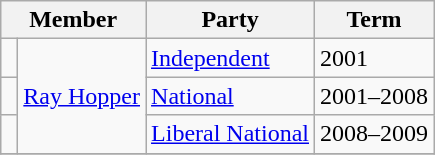<table class="wikitable">
<tr>
<th colspan="2">Member</th>
<th>Party</th>
<th>Term</th>
</tr>
<tr>
<td> </td>
<td rowspan="3"><a href='#'>Ray Hopper</a></td>
<td><a href='#'>Independent</a></td>
<td>2001</td>
</tr>
<tr>
<td> </td>
<td><a href='#'>National</a></td>
<td>2001–2008</td>
</tr>
<tr>
<td> </td>
<td><a href='#'>Liberal National</a></td>
<td>2008–2009</td>
</tr>
<tr>
</tr>
</table>
